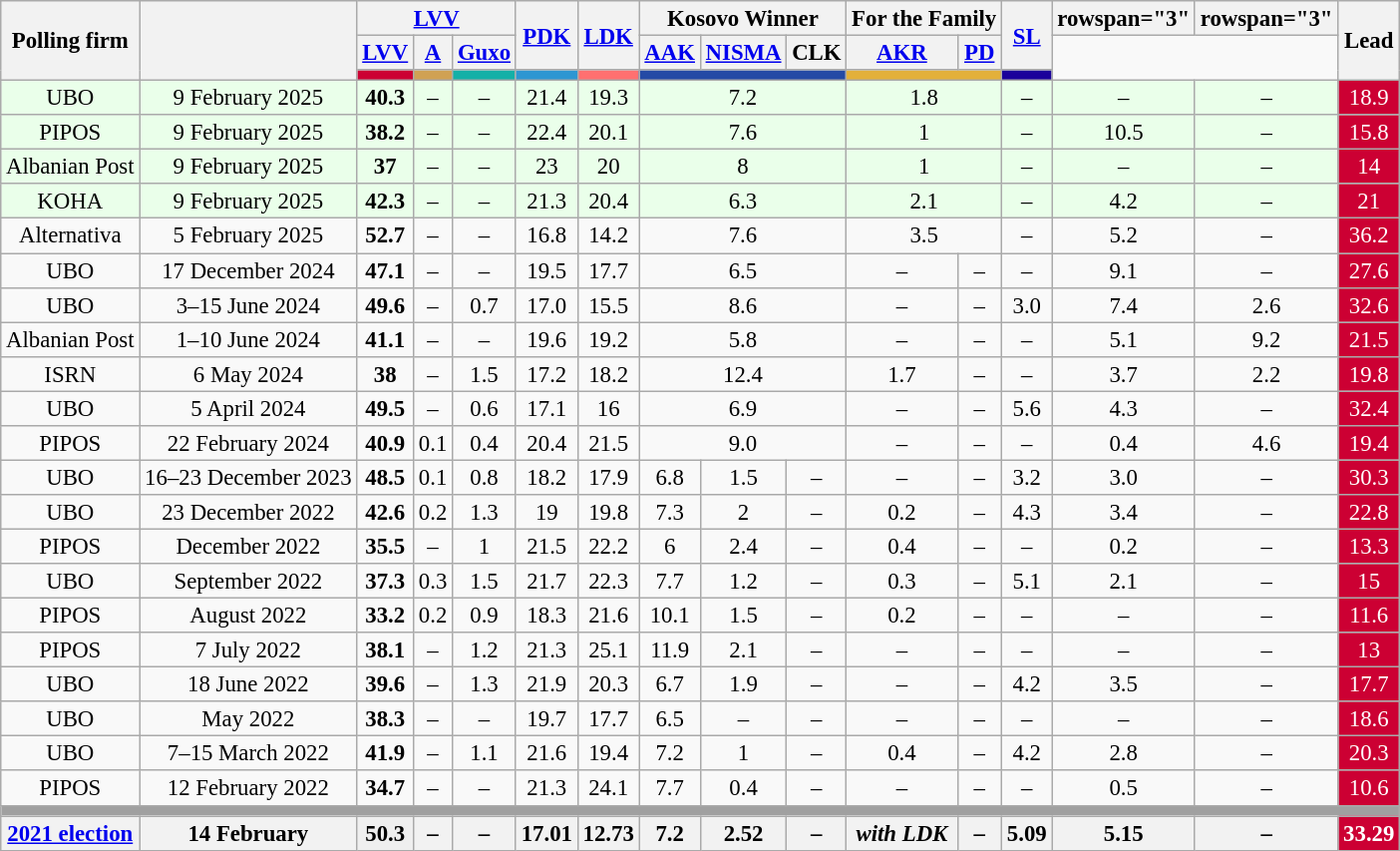<table class="wikitable sortable" style="text-align:center; font-size:95%; line-height:16px; margin-bottom:0">
<tr>
<th rowspan="3">Polling firm</th>
<th rowspan="3"></th>
<th colspan="3"><a href='#'>LVV</a></th>
<th rowspan="2"><a href='#'>PDK</a></th>
<th rowspan="2"><a href='#'>LDK</a></th>
<th colspan="3">Kosovo Winner</th>
<th colspan="2">For the Family</th>
<th rowspan="2"><a href='#'>SL</a></th>
<th>rowspan="3" </th>
<th>rowspan="3" </th>
<th rowspan="3">Lead</th>
</tr>
<tr>
<th><a href='#'>LVV</a></th>
<th><a href='#'>A</a></th>
<th><a href='#'>Guxo</a></th>
<th><a href='#'>AAK</a></th>
<th><a href='#'>NISMA</a></th>
<th>CLK</th>
<th><a href='#'>AKR</a></th>
<th><a href='#'>PD</a></th>
</tr>
<tr>
<th style="background:#CC0033;"></th>
<th style="background:#D0A153;"></th>
<th style="background:#14B0A7;"></th>
<th style="background:#2E96D2;"></th>
<th style="background:#FF7070;"></th>
<th colspan="3" style="background:#244AA5;"></th>
<th colspan="2" style="background:#E3B03A;"></th>
<th style="background:#1B019B;"></th>
</tr>
<tr style="background:#EAFFEA"|>
<td>UBO</td>
<td>9 February 2025</td>
<td><strong>40.3</strong></td>
<td>–</td>
<td>–</td>
<td>21.4</td>
<td>19.3</td>
<td colspan="3">7.2</td>
<td colspan="2">1.8</td>
<td>–</td>
<td>–</td>
<td>–</td>
<td style="background:#CC0033; color:white;">18.9</td>
</tr>
<tr style="background:#EAFFEA"|>
<td>PIPOS</td>
<td>9 February 2025</td>
<td><strong>38.2</strong></td>
<td>–</td>
<td>–</td>
<td>22.4</td>
<td>20.1</td>
<td colspan="3">7.6</td>
<td colspan="2">1</td>
<td>–</td>
<td>10.5</td>
<td>–</td>
<td style="background:#CC0033; color:white;">15.8</td>
</tr>
<tr style="background:#EAFFEA"|>
<td>Albanian Post</td>
<td>9 February 2025</td>
<td><strong>37</strong></td>
<td>–</td>
<td>–</td>
<td>23</td>
<td>20</td>
<td colspan="3">8</td>
<td colspan="2">1</td>
<td>–</td>
<td>–</td>
<td>–</td>
<td style="background:#CC0033; color:white;">14</td>
</tr>
<tr style="background:#EAFFEA"|>
<td>KOHA</td>
<td>9 February 2025</td>
<td><strong>42.3</strong></td>
<td>–</td>
<td>–</td>
<td>21.3</td>
<td>20.4</td>
<td colspan="3">6.3</td>
<td colspan="2">2.1</td>
<td>–</td>
<td>4.2</td>
<td>–</td>
<td style="background:#CC0033; color:white;">21</td>
</tr>
<tr>
<td>Alternativa<wbr></td>
<td>5 February 2025</td>
<td><strong>52.7</strong></td>
<td>–</td>
<td>–</td>
<td>16.8</td>
<td>14.2</td>
<td colspan="3">7.6</td>
<td colspan="2">3.5</td>
<td>–</td>
<td>5.2</td>
<td>–</td>
<td style="background:#CC0033; color:white;">36.2</td>
</tr>
<tr>
<td>UBO</td>
<td>17 December 2024</td>
<td><strong>47.1</strong></td>
<td>–</td>
<td>–</td>
<td>19.5</td>
<td>17.7</td>
<td colspan="3">6.5</td>
<td>–</td>
<td>–</td>
<td>–</td>
<td>9.1</td>
<td>–</td>
<td style="background:#CC0033; color:white;">27.6</td>
</tr>
<tr>
<td>UBO</td>
<td>3–15 June 2024</td>
<td><strong>49.6</strong></td>
<td>–</td>
<td>0.7</td>
<td>17.0</td>
<td>15.5</td>
<td colspan="3">8.6</td>
<td>–</td>
<td>–</td>
<td>3.0</td>
<td>7.4</td>
<td>2.6</td>
<td style="background:#CC0033; color:white;">32.6</td>
</tr>
<tr>
<td>Albanian Post</td>
<td>1–10 June 2024</td>
<td><strong>41.1</strong></td>
<td>–</td>
<td>–</td>
<td>19.6</td>
<td>19.2</td>
<td colspan="3">5.8</td>
<td>–</td>
<td>–</td>
<td>–</td>
<td>5.1</td>
<td>9.2</td>
<td style="background:#CC0033; color:white;">21.5</td>
</tr>
<tr>
<td>ISRN</td>
<td>6 May 2024</td>
<td><strong>38</strong></td>
<td>–</td>
<td>1.5</td>
<td>17.2</td>
<td>18.2</td>
<td colspan="3">12.4</td>
<td>1.7</td>
<td>–</td>
<td>–</td>
<td>3.7</td>
<td>2.2</td>
<td style="background:#CC0033; color:white;">19.8</td>
</tr>
<tr>
<td>UBO</td>
<td>5 April 2024</td>
<td><strong>49.5</strong></td>
<td>–</td>
<td>0.6</td>
<td>17.1</td>
<td>16</td>
<td colspan=3>6.9</td>
<td>–</td>
<td>–</td>
<td>5.6</td>
<td>4.3</td>
<td>–</td>
<td style="background:#CC0033; color:white;">32.4</td>
</tr>
<tr>
<td>PIPOS</td>
<td>22 February 2024</td>
<td><strong>40.9</strong></td>
<td>0.1</td>
<td>0.4</td>
<td>20.4</td>
<td>21.5</td>
<td colspan="3">9.0</td>
<td>–</td>
<td>–</td>
<td>–</td>
<td>0.4</td>
<td>4.6</td>
<td style="background:#CC0033; color:white;">19.4</td>
</tr>
<tr>
<td>UBO</td>
<td>16–23 December 2023</td>
<td><strong>48.5</strong></td>
<td>0.1</td>
<td>0.8</td>
<td>18.2</td>
<td>17.9</td>
<td>6.8</td>
<td>1.5</td>
<td>–</td>
<td>–</td>
<td>–</td>
<td>3.2</td>
<td>3.0</td>
<td>–</td>
<td style="background:#CC0033; color:white;">30.3</td>
</tr>
<tr>
<td>UBO</td>
<td>23 December 2022</td>
<td><strong>42.6</strong></td>
<td>0.2</td>
<td>1.3</td>
<td>19</td>
<td>19.8</td>
<td>7.3</td>
<td>2</td>
<td>–</td>
<td>0.2</td>
<td>–</td>
<td>4.3</td>
<td>3.4</td>
<td>–</td>
<td style="background:#CC0033; color:white;">22.8</td>
</tr>
<tr>
<td>PIPOS</td>
<td>December 2022</td>
<td><strong>35.5</strong></td>
<td>–</td>
<td>1</td>
<td>21.5</td>
<td>22.2</td>
<td>6</td>
<td>2.4</td>
<td>–</td>
<td>0.4</td>
<td>–</td>
<td>–</td>
<td>0.2</td>
<td>–</td>
<td style="background:#CC0033; color:white;">13.3</td>
</tr>
<tr>
<td>UBO</td>
<td>September 2022</td>
<td><strong>37.3</strong></td>
<td>0.3</td>
<td>1.5</td>
<td>21.7</td>
<td>22.3</td>
<td>7.7</td>
<td>1.2</td>
<td>–</td>
<td>0.3</td>
<td>–</td>
<td>5.1</td>
<td>2.1</td>
<td>–</td>
<td style="background:#CC0033; color:white;">15</td>
</tr>
<tr>
<td>PIPOS</td>
<td>August 2022</td>
<td><strong>33.2</strong></td>
<td>0.2</td>
<td>0.9</td>
<td>18.3</td>
<td>21.6</td>
<td>10.1</td>
<td>1.5</td>
<td>–</td>
<td>0.2</td>
<td>–</td>
<td>–</td>
<td>–</td>
<td>–</td>
<td style="background:#CC0033; color:white;">11.6</td>
</tr>
<tr>
<td>PIPOS</td>
<td>7 July 2022</td>
<td><strong>38.1</strong></td>
<td>–</td>
<td>1.2</td>
<td>21.3</td>
<td>25.1</td>
<td>11.9</td>
<td>2.1</td>
<td>–</td>
<td>–</td>
<td>–</td>
<td>–</td>
<td>–</td>
<td>–</td>
<td style="background:#CC0033; color:white;">13</td>
</tr>
<tr>
<td>UBO</td>
<td>18 June 2022</td>
<td><strong>39.6</strong></td>
<td>–</td>
<td>1.3</td>
<td>21.9</td>
<td>20.3</td>
<td>6.7</td>
<td>1.9</td>
<td>–</td>
<td>–</td>
<td>–</td>
<td>4.2</td>
<td>3.5</td>
<td>–</td>
<td style="background:#CC0033; color:white;">17.7</td>
</tr>
<tr>
<td>UBO</td>
<td>May 2022</td>
<td><strong>38.3</strong></td>
<td>–</td>
<td>–</td>
<td>19.7</td>
<td>17.7</td>
<td>6.5</td>
<td>–</td>
<td>–</td>
<td>–</td>
<td>–</td>
<td>–</td>
<td>–</td>
<td>–</td>
<td style="background:#CC0033; color:white;">18.6</td>
</tr>
<tr>
<td>UBO</td>
<td>7–15 March 2022</td>
<td><strong>41.9</strong></td>
<td>–</td>
<td>1.1</td>
<td>21.6</td>
<td>19.4</td>
<td>7.2</td>
<td>1</td>
<td>–</td>
<td>0.4</td>
<td>–</td>
<td>4.2</td>
<td>2.8</td>
<td>–</td>
<td style="background:#CC0033; color:white;">20.3</td>
</tr>
<tr>
<td>PIPOS</td>
<td>12 February 2022</td>
<td><strong>34.7</strong></td>
<td>–</td>
<td>–</td>
<td>21.3</td>
<td>24.1</td>
<td>7.7</td>
<td>0.4</td>
<td>–</td>
<td>–</td>
<td>–</td>
<td>–</td>
<td>0.5</td>
<td>–</td>
<td style="background:#CC0033; color:white;">10.6</td>
</tr>
<tr>
<td colspan="16" style="background:#A0A0A0"></td>
</tr>
<tr style="background:#EFEFEF">
<th><a href='#'>2021 election</a></th>
<th>14 February</th>
<td><strong>50.3</strong></td>
<th>–</th>
<th>–</th>
<th>17.01</th>
<th>12.73</th>
<th>7.2</th>
<th>2.52</th>
<th>–</th>
<th><em>with LDK</em></th>
<th>–</th>
<th>5.09</th>
<th>5.15</th>
<th>–</th>
<th style="background:#CC0033; color:white;">33.29</th>
</tr>
</table>
